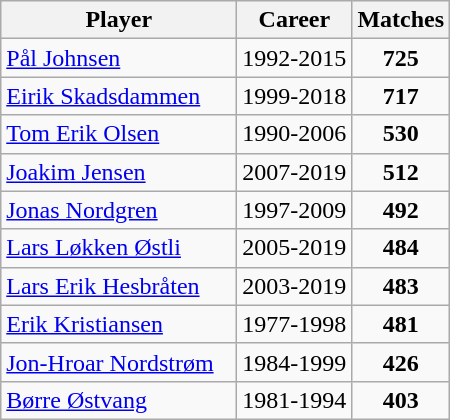<table class="wikitable" style="text-align:center">
<tr>
<th width=150px>Player</th>
<th>Career</th>
<th>Matches</th>
</tr>
<tr>
<td align=left><a href='#'>Pål Johnsen</a></td>
<td align=left>1992-2015</td>
<td><strong>725</strong></td>
</tr>
<tr>
<td align=left><a href='#'>Eirik Skadsdammen</a></td>
<td align=left>1999-2018</td>
<td><strong>717</strong></td>
</tr>
<tr>
<td align=left><a href='#'>Tom Erik Olsen</a></td>
<td align=left>1990-2006</td>
<td><strong>530</strong></td>
</tr>
<tr>
<td align=left><a href='#'>Joakim Jensen</a></td>
<td align=left>2007-2019</td>
<td><strong>512</strong></td>
</tr>
<tr>
<td align=left><a href='#'>Jonas Nordgren</a></td>
<td align=left>1997-2009</td>
<td><strong>492</strong></td>
</tr>
<tr>
<td align=left><a href='#'>Lars Løkken Østli</a></td>
<td align=left>2005-2019</td>
<td><strong>484</strong></td>
</tr>
<tr>
<td align=left><a href='#'>Lars Erik Hesbråten</a></td>
<td align=left>2003-2019</td>
<td><strong>483</strong></td>
</tr>
<tr>
<td align=left><a href='#'>Erik Kristiansen</a></td>
<td align=left>1977-1998</td>
<td><strong>481</strong></td>
</tr>
<tr>
<td align=left><a href='#'>Jon-Hroar Nordstrøm</a></td>
<td align=left>1984-1999</td>
<td><strong>426</strong></td>
</tr>
<tr>
<td align=left><a href='#'>Børre Østvang</a></td>
<td align=left>1981-1994</td>
<td><strong>403</strong></td>
</tr>
</table>
